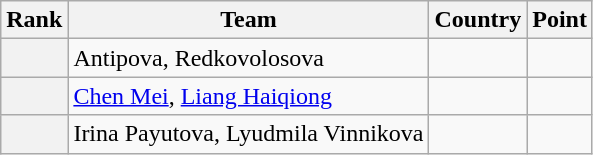<table class="wikitable sortable">
<tr>
<th>Rank</th>
<th>Team</th>
<th>Country</th>
<th>Point</th>
</tr>
<tr>
<th></th>
<td>Antipova, Redkovolosova</td>
<td></td>
<td></td>
</tr>
<tr>
<th></th>
<td><a href='#'>Chen Mei</a>, <a href='#'>Liang Haiqiong</a></td>
<td></td>
<td></td>
</tr>
<tr>
<th></th>
<td>Irina Payutova, Lyudmila Vinnikova</td>
<td></td>
<td></td>
</tr>
</table>
